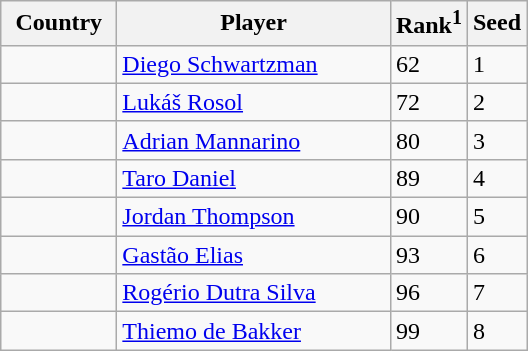<table class="sortable wikitable">
<tr>
<th width="70">Country</th>
<th width="175">Player</th>
<th>Rank<sup>1</sup></th>
<th>Seed</th>
</tr>
<tr>
<td></td>
<td><a href='#'>Diego Schwartzman</a></td>
<td>62</td>
<td>1</td>
</tr>
<tr>
<td></td>
<td><a href='#'>Lukáš Rosol</a></td>
<td>72</td>
<td>2</td>
</tr>
<tr>
<td></td>
<td><a href='#'>Adrian Mannarino</a></td>
<td>80</td>
<td>3</td>
</tr>
<tr>
<td></td>
<td><a href='#'>Taro Daniel</a></td>
<td>89</td>
<td>4</td>
</tr>
<tr>
<td></td>
<td><a href='#'>Jordan Thompson</a></td>
<td>90</td>
<td>5</td>
</tr>
<tr>
<td></td>
<td><a href='#'>Gastão Elias</a></td>
<td>93</td>
<td>6</td>
</tr>
<tr>
<td></td>
<td><a href='#'>Rogério Dutra Silva</a></td>
<td>96</td>
<td>7</td>
</tr>
<tr>
<td></td>
<td><a href='#'>Thiemo de Bakker</a></td>
<td>99</td>
<td>8</td>
</tr>
</table>
